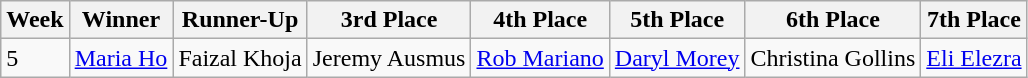<table class="wikitable">
<tr>
<th>Week</th>
<th>Winner</th>
<th>Runner-Up</th>
<th>3rd Place</th>
<th>4th Place</th>
<th>5th Place</th>
<th>6th Place</th>
<th>7th Place</th>
</tr>
<tr>
<td>5</td>
<td><a href='#'>Maria Ho</a></td>
<td>Faizal Khoja</td>
<td>Jeremy Ausmus</td>
<td><a href='#'>Rob Mariano</a></td>
<td><a href='#'>Daryl Morey</a></td>
<td>Christina Gollins</td>
<td><a href='#'>Eli Elezra</a></td>
</tr>
</table>
